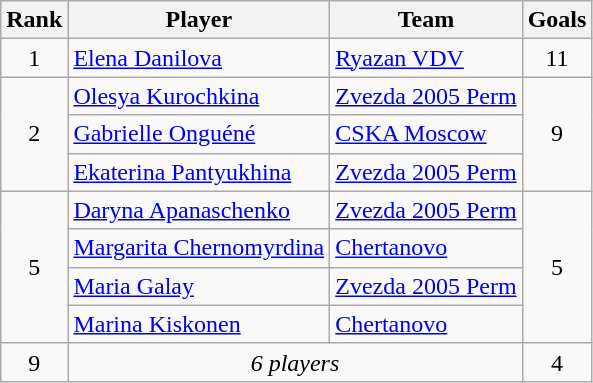<table class="wikitable" style="text-align:center">
<tr>
<th>Rank</th>
<th>Player</th>
<th>Team</th>
<th>Goals</th>
</tr>
<tr>
<td>1</td>
<td align="left"> <a href='#'>Elena Danilova</a></td>
<td align="left"><a href='#'>Ryazan VDV</a></td>
<td>11</td>
</tr>
<tr>
<td rowspan=3>2</td>
<td align="left"> <a href='#'>Olesya Kurochkina</a></td>
<td align="left"><a href='#'>Zvezda 2005 Perm</a></td>
<td rowspan=3>9</td>
</tr>
<tr>
<td align="left"> <a href='#'>Gabrielle Onguéné</a></td>
<td align="left"><a href='#'>CSKA Moscow</a></td>
</tr>
<tr>
<td align="left"> <a href='#'>Ekaterina Pantyukhina</a></td>
<td align="left"><a href='#'>Zvezda 2005 Perm</a></td>
</tr>
<tr>
<td rowspan=4>5</td>
<td align="left"> <a href='#'>Daryna Apanaschenko</a></td>
<td align="left"><a href='#'>Zvezda 2005 Perm</a></td>
<td rowspan=4>5</td>
</tr>
<tr>
<td align="left"> <a href='#'>Margarita Chernomyrdina</a></td>
<td align="left"><a href='#'>Chertanovo</a></td>
</tr>
<tr>
<td align="left"> <a href='#'>Maria Galay</a></td>
<td align="left"><a href='#'>Zvezda 2005 Perm</a></td>
</tr>
<tr>
<td align="left"> <a href='#'>Marina Kiskonen</a></td>
<td align="left"><a href='#'>Chertanovo</a></td>
</tr>
<tr>
<td>9</td>
<td colspan="2"><em>6 players</em></td>
<td>4</td>
</tr>
</table>
